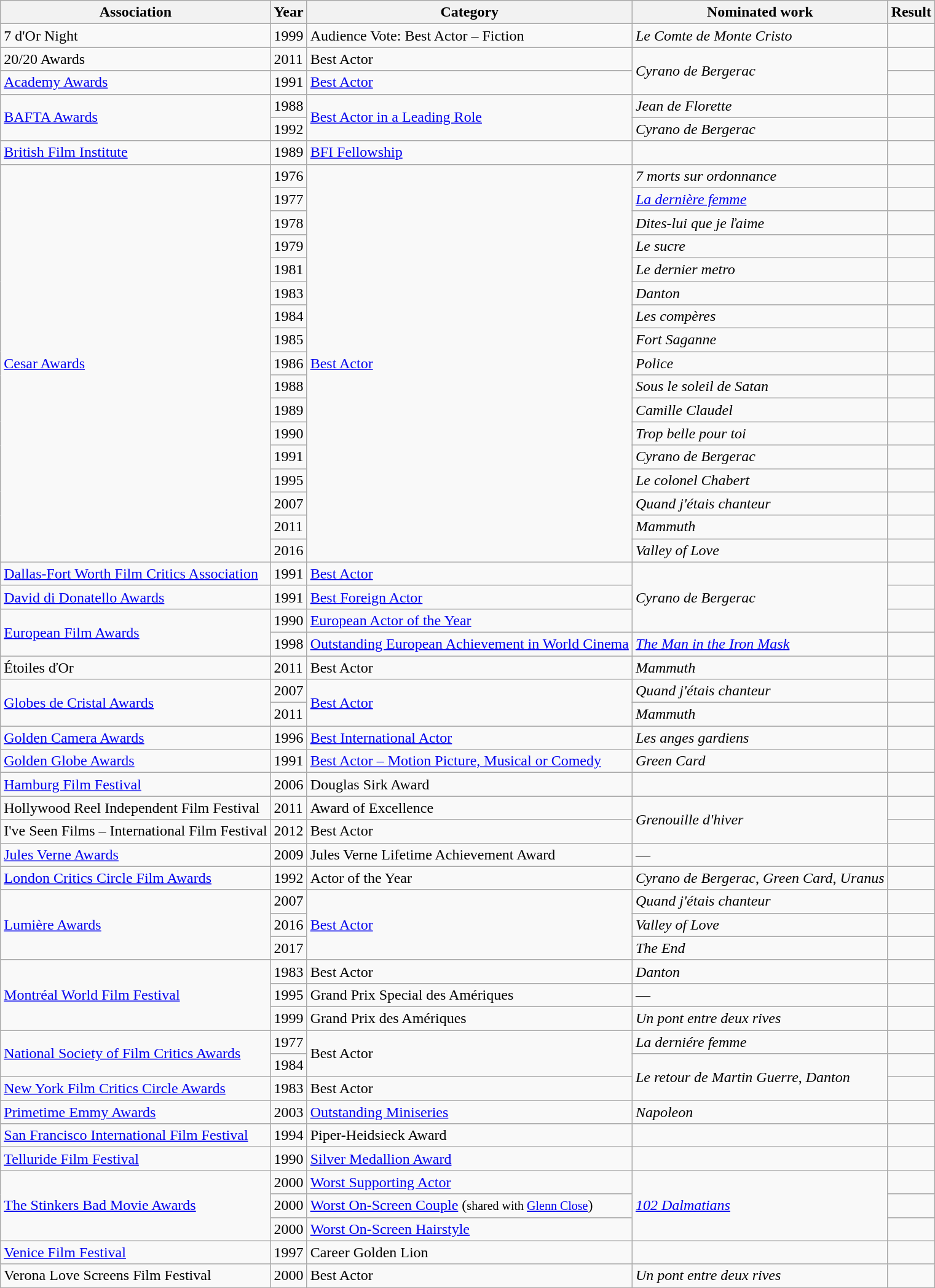<table class="wikitable sortable">
<tr>
<th>Association</th>
<th>Year</th>
<th>Category</th>
<th>Nominated work</th>
<th>Result</th>
</tr>
<tr>
<td>7 d'Or Night</td>
<td>1999</td>
<td>Audience Vote: Best Actor – Fiction</td>
<td><em>Le Comte de Monte Cristo</em></td>
<td></td>
</tr>
<tr>
<td>20/20 Awards</td>
<td>2011</td>
<td>Best Actor</td>
<td rowspan="2"><em>Cyrano de Bergerac</em></td>
<td></td>
</tr>
<tr>
<td><a href='#'>Academy Awards</a></td>
<td>1991</td>
<td><a href='#'>Best Actor</a></td>
<td></td>
</tr>
<tr>
<td rowspan="2"><a href='#'>BAFTA Awards</a></td>
<td>1988</td>
<td rowspan="2"><a href='#'>Best Actor in a Leading Role</a></td>
<td><em>Jean de Florette</em></td>
<td></td>
</tr>
<tr>
<td>1992</td>
<td><em>Cyrano de Bergerac</em></td>
<td></td>
</tr>
<tr>
<td><a href='#'>British Film Institute</a></td>
<td>1989</td>
<td><a href='#'>BFI Fellowship</a></td>
<td></td>
<td></td>
</tr>
<tr>
<td rowspan="17"><a href='#'>Cesar Awards</a></td>
<td>1976</td>
<td rowspan="17"><a href='#'>Best Actor</a></td>
<td><em>7 morts sur ordonnance</em></td>
<td></td>
</tr>
<tr>
<td>1977</td>
<td><em><a href='#'>La dernière femme</a></em></td>
<td></td>
</tr>
<tr>
<td>1978</td>
<td><em>Dites-lui que je ľaime</em></td>
<td></td>
</tr>
<tr>
<td>1979</td>
<td><em>Le sucre</em></td>
<td></td>
</tr>
<tr>
<td>1981</td>
<td><em>Le dernier metro</em></td>
<td></td>
</tr>
<tr>
<td>1983</td>
<td><em>Danton</em></td>
<td></td>
</tr>
<tr>
<td>1984</td>
<td><em>Les compères</em></td>
<td></td>
</tr>
<tr>
<td>1985</td>
<td><em>Fort Saganne</em></td>
<td></td>
</tr>
<tr>
<td>1986</td>
<td><em>Police</em></td>
<td></td>
</tr>
<tr>
<td>1988</td>
<td><em>Sous le soleil de Satan</em></td>
<td></td>
</tr>
<tr>
<td>1989</td>
<td><em>Camille Claudel</em></td>
<td></td>
</tr>
<tr>
<td>1990</td>
<td><em>Trop belle pour toi</em></td>
<td></td>
</tr>
<tr>
<td>1991</td>
<td><em>Cyrano de Bergerac</em></td>
<td></td>
</tr>
<tr>
<td>1995</td>
<td><em>Le colonel Chabert</em></td>
<td></td>
</tr>
<tr>
<td>2007</td>
<td><em>Quand j'étais chanteur</em></td>
<td></td>
</tr>
<tr>
<td>2011</td>
<td><em>Mammuth</em></td>
<td></td>
</tr>
<tr>
<td>2016</td>
<td><em>Valley of Love</em></td>
<td></td>
</tr>
<tr>
<td><a href='#'>Dallas-Fort Worth Film Critics Association</a></td>
<td>1991</td>
<td><a href='#'>Best Actor</a></td>
<td rowspan="3"><em>Cyrano de Bergerac</em></td>
<td></td>
</tr>
<tr>
<td><a href='#'>David di Donatello Awards</a></td>
<td>1991</td>
<td><a href='#'>Best Foreign Actor</a></td>
<td></td>
</tr>
<tr>
<td rowspan="2"><a href='#'>European Film Awards</a></td>
<td>1990</td>
<td><a href='#'>European Actor of the Year</a></td>
<td></td>
</tr>
<tr>
<td>1998</td>
<td><a href='#'>Outstanding European Achievement in World Cinema</a></td>
<td><em><a href='#'>The Man in the Iron Mask</a></em></td>
<td></td>
</tr>
<tr>
<td>Étoiles ďOr</td>
<td>2011</td>
<td>Best Actor</td>
<td><em>Mammuth</em></td>
<td></td>
</tr>
<tr>
<td rowspan="2"><a href='#'>Globes de Cristal Awards</a></td>
<td>2007</td>
<td rowspan="2"><a href='#'>Best Actor</a></td>
<td><em>Quand j'étais chanteur</em></td>
<td></td>
</tr>
<tr>
<td>2011</td>
<td><em>Mammuth</em></td>
<td></td>
</tr>
<tr>
<td><a href='#'>Golden Camera Awards</a></td>
<td>1996</td>
<td><a href='#'>Best International Actor</a></td>
<td><em>Les anges gardiens</em></td>
<td></td>
</tr>
<tr>
<td><a href='#'>Golden Globe Awards</a></td>
<td>1991</td>
<td><a href='#'>Best Actor – Motion Picture, Musical or Comedy</a></td>
<td><em>Green Card</em></td>
<td></td>
</tr>
<tr>
<td><a href='#'>Hamburg Film Festival</a></td>
<td>2006</td>
<td>Douglas Sirk Award</td>
<td></td>
<td></td>
</tr>
<tr>
<td>Hollywood Reel Independent Film Festival</td>
<td>2011</td>
<td>Award of Excellence</td>
<td rowspan="2"><em>Grenouille d'hiver</em></td>
<td></td>
</tr>
<tr>
<td>I've Seen Films – International Film Festival</td>
<td>2012</td>
<td>Best Actor</td>
<td></td>
</tr>
<tr>
<td><a href='#'>Jules Verne Awards</a></td>
<td>2009</td>
<td>Jules Verne Lifetime Achievement Award</td>
<td>—</td>
<td></td>
</tr>
<tr>
<td><a href='#'>London Critics Circle Film Awards</a></td>
<td>1992</td>
<td>Actor of the Year</td>
<td><em>Cyrano de Bergerac</em>, <em>Green Card</em>, <em>Uranus</em></td>
<td></td>
</tr>
<tr>
<td rowspan="3"><a href='#'>Lumière Awards</a></td>
<td>2007</td>
<td rowspan="3"><a href='#'>Best Actor</a></td>
<td><em>Quand j'étais chanteur</em></td>
<td></td>
</tr>
<tr>
<td>2016</td>
<td><em>Valley of Love</em></td>
<td></td>
</tr>
<tr>
<td>2017</td>
<td><em>The End</em></td>
<td></td>
</tr>
<tr>
<td rowspan="3"><a href='#'>Montréal World Film Festival</a></td>
<td>1983</td>
<td>Best Actor</td>
<td><em>Danton</em></td>
<td></td>
</tr>
<tr>
<td>1995</td>
<td>Grand Prix Special des Amériques</td>
<td>—</td>
<td></td>
</tr>
<tr>
<td>1999</td>
<td>Grand Prix des Amériques</td>
<td><em>Un pont entre deux rives</em></td>
<td></td>
</tr>
<tr>
<td rowspan="2"><a href='#'>National Society of Film Critics Awards</a></td>
<td>1977</td>
<td rowspan="2">Best Actor</td>
<td><em>La derniére femme</em></td>
<td></td>
</tr>
<tr>
<td>1984</td>
<td rowspan="2"><em>Le retour de Martin Guerre</em>, <em>Danton</em></td>
<td></td>
</tr>
<tr>
<td><a href='#'>New York Film Critics Circle Awards</a></td>
<td>1983</td>
<td>Best Actor</td>
<td></td>
</tr>
<tr>
<td><a href='#'>Primetime Emmy Awards</a></td>
<td>2003</td>
<td><a href='#'>Outstanding Miniseries</a></td>
<td><em>Napoleon</em></td>
<td></td>
</tr>
<tr>
<td><a href='#'>San Francisco International Film Festival</a></td>
<td>1994</td>
<td>Piper-Heidsieck Award</td>
<td></td>
<td></td>
</tr>
<tr>
<td><a href='#'>Telluride Film Festival</a></td>
<td>1990</td>
<td><a href='#'>Silver Medallion Award</a></td>
<td></td>
<td></td>
</tr>
<tr>
<td rowspan="3"><a href='#'>The Stinkers Bad Movie Awards</a></td>
<td>2000</td>
<td><a href='#'>Worst Supporting Actor</a></td>
<td rowspan="3"><em><a href='#'>102 Dalmatians</a></em></td>
<td></td>
</tr>
<tr>
<td>2000</td>
<td><a href='#'>Worst On-Screen Couple</a> (<small>shared with <a href='#'>Glenn Close</a></small>)</td>
<td></td>
</tr>
<tr>
<td>2000</td>
<td><a href='#'>Worst On-Screen Hairstyle</a></td>
<td></td>
</tr>
<tr>
<td><a href='#'>Venice Film Festival</a></td>
<td>1997</td>
<td>Career Golden Lion</td>
<td></td>
<td></td>
</tr>
<tr>
<td>Verona Love Screens Film Festival</td>
<td>2000</td>
<td>Best Actor</td>
<td><em>Un pont entre deux rives</em></td>
<td></td>
</tr>
</table>
